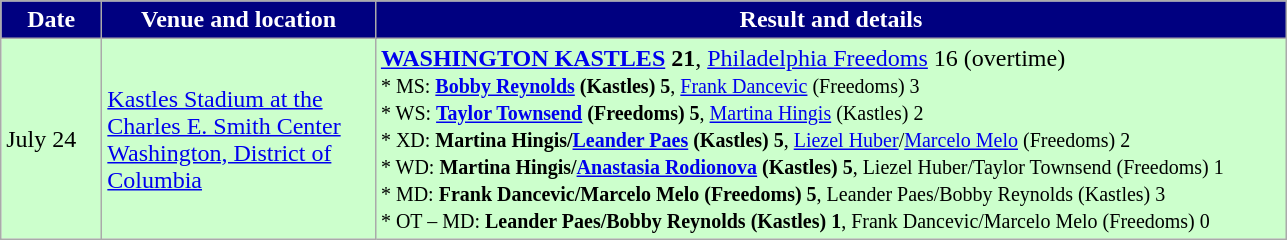<table class="wikitable" style="text-align:left">
<tr>
<th style="background:navy; color:#fff" width="60px">Date</th>
<th style="background:navy; color:#fff" width="175px">Venue and location</th>
<th style="background:navy; color:#fff" width="600px">Result and details</th>
</tr>
<tr bgcolor="CCFFCC">
<td>July 24</td>
<td><a href='#'>Kastles Stadium at the Charles E. Smith Center</a><br><a href='#'>Washington, District of Columbia</a></td>
<td><strong><a href='#'>WASHINGTON KASTLES</a> 21</strong>, <a href='#'>Philadelphia Freedoms</a> 16 (overtime)<br><small>* MS: <strong><a href='#'>Bobby Reynolds</a> (Kastles) 5</strong>, <a href='#'>Frank Dancevic</a> (Freedoms) 3<br>* WS: <strong><a href='#'>Taylor Townsend</a> (Freedoms) 5</strong>, <a href='#'>Martina Hingis</a> (Kastles) 2<br>* XD: <strong>Martina Hingis/<a href='#'>Leander Paes</a> (Kastles) 5</strong>, <a href='#'>Liezel Huber</a>/<a href='#'>Marcelo Melo</a> (Freedoms) 2<br>* WD: <strong>Martina Hingis/<a href='#'>Anastasia Rodionova</a> (Kastles) 5</strong>, Liezel Huber/Taylor Townsend (Freedoms) 1<br>* MD: <strong>Frank Dancevic/Marcelo Melo (Freedoms) 5</strong>, Leander Paes/Bobby Reynolds (Kastles) 3<br>* OT – MD: <strong>Leander Paes/Bobby Reynolds (Kastles) 1</strong>, Frank Dancevic/Marcelo Melo (Freedoms) 0</small></td>
</tr>
</table>
